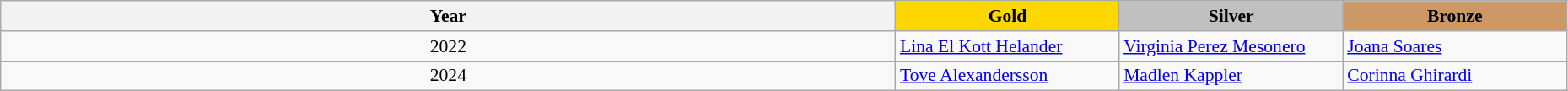<table class="wikitable" style="width:98%; font-size:90%">
<tr>
<th>Year</th>
<th style="width:170px; background:gold">Gold</th>
<th style="width:170px; background:silver">Silver</th>
<th style="width:170px; background:#cc9966">Bronze</th>
</tr>
<tr>
<td align=center>2022</td>
<td> <a href='#'>Lina El Kott Helander</a></td>
<td> <a href='#'>Virginia Perez Mesonero</a></td>
<td> <a href='#'>Joana Soares</a></td>
</tr>
<tr>
<td align=center>2024</td>
<td> <a href='#'>Tove Alexandersson</a></td>
<td> <a href='#'>Madlen Kappler</a></td>
<td> <a href='#'>Corinna Ghirardi</a></td>
</tr>
</table>
